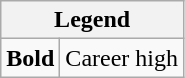<table class="wikitable mw-collapsible mw-collapsed">
<tr>
<th colspan="2">Legend</th>
</tr>
<tr>
<td><strong>Bold</strong></td>
<td>Career high</td>
</tr>
</table>
